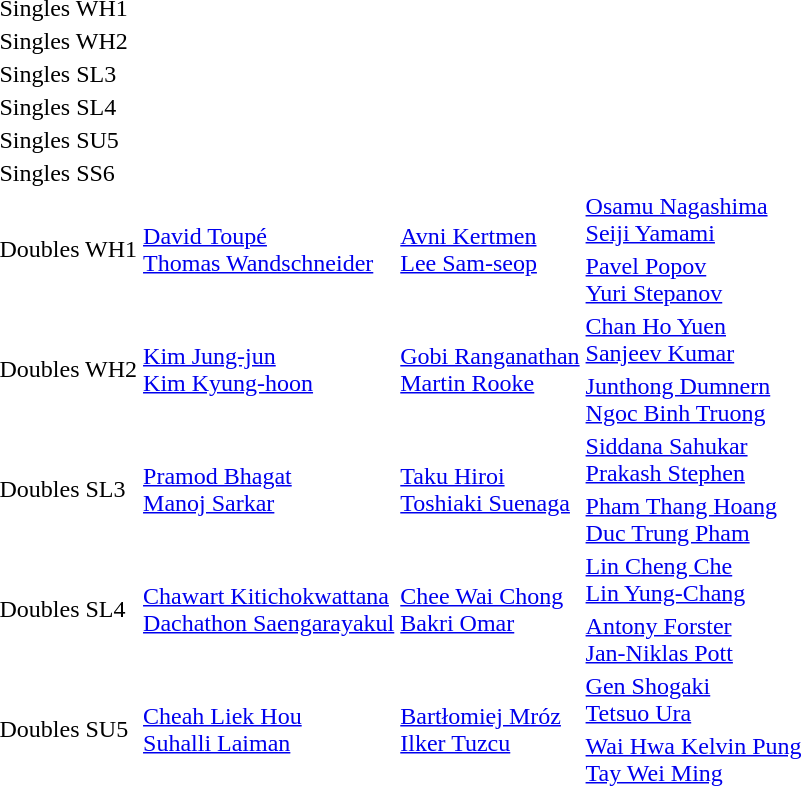<table>
<tr>
<td rowspan=2>Singles WH1</td>
<td rowspan=2></td>
<td rowspan=2></td>
<td></td>
</tr>
<tr>
<td></td>
</tr>
<tr>
<td rowspan=2>Singles WH2</td>
<td rowspan=2></td>
<td rowspan=2></td>
<td></td>
</tr>
<tr>
<td></td>
</tr>
<tr>
<td rowspan=2>Singles SL3</td>
<td rowspan=2></td>
<td rowspan=2></td>
<td></td>
</tr>
<tr>
<td></td>
</tr>
<tr>
<td rowspan=2>Singles SL4</td>
<td rowspan=2></td>
<td rowspan=2></td>
<td></td>
</tr>
<tr>
<td></td>
</tr>
<tr>
<td rowspan=2>Singles SU5</td>
<td rowspan=2></td>
<td rowspan=2></td>
<td></td>
</tr>
<tr>
<td></td>
</tr>
<tr>
<td rowspan=2>Singles SS6</td>
<td rowspan=2></td>
<td rowspan=2></td>
<td></td>
</tr>
<tr>
<td></td>
</tr>
<tr>
<td rowspan=2>Doubles WH1</td>
<td rowspan=2> <a href='#'>David Toupé</a><br> <a href='#'>Thomas Wandschneider</a></td>
<td rowspan=2> <a href='#'>Avni Kertmen</a><br> <a href='#'>Lee Sam-seop</a></td>
<td> <a href='#'>Osamu Nagashima</a><br> <a href='#'>Seiji Yamami</a></td>
</tr>
<tr>
<td> <a href='#'>Pavel Popov</a><br> <a href='#'>Yuri Stepanov</a></td>
</tr>
<tr>
<td rowspan=2>Doubles WH2</td>
<td rowspan=2> <a href='#'>Kim Jung-jun</a><br> <a href='#'>Kim Kyung-hoon</a></td>
<td rowspan=2> <a href='#'>Gobi Ranganathan</a><br> <a href='#'>Martin Rooke</a></td>
<td> <a href='#'>Chan Ho Yuen</a><br> <a href='#'>Sanjeev Kumar</a></td>
</tr>
<tr>
<td> <a href='#'>Junthong Dumnern</a><br> <a href='#'>Ngoc Binh Truong</a></td>
</tr>
<tr>
<td rowspan=2>Doubles SL3</td>
<td rowspan=2> <a href='#'>Pramod Bhagat</a><br> <a href='#'>Manoj Sarkar</a></td>
<td rowspan=2> <a href='#'>Taku Hiroi</a><br> <a href='#'>Toshiaki Suenaga</a></td>
<td> <a href='#'>Siddana Sahukar</a><br> <a href='#'>Prakash Stephen</a></td>
</tr>
<tr>
<td> <a href='#'>Pham Thang Hoang</a><br> <a href='#'>Duc Trung Pham</a></td>
</tr>
<tr>
<td rowspan=2>Doubles SL4</td>
<td rowspan=2> <a href='#'>Chawart Kitichokwattana</a><br> <a href='#'>Dachathon Saengarayakul</a></td>
<td rowspan=2> <a href='#'>Chee Wai Chong</a><br> <a href='#'>Bakri Omar</a></td>
<td> <a href='#'>Lin Cheng Che</a><br> <a href='#'>Lin Yung-Chang</a></td>
</tr>
<tr>
<td> <a href='#'>Antony Forster</a><br> <a href='#'>Jan-Niklas Pott</a></td>
</tr>
<tr>
<td rowspan=2>Doubles SU5</td>
<td rowspan=2> <a href='#'>Cheah Liek Hou</a><br> <a href='#'>Suhalli Laiman</a></td>
<td rowspan=2> <a href='#'>Bartłomiej Mróz</a><br> <a href='#'>Ilker Tuzcu</a></td>
<td> <a href='#'>Gen Shogaki</a><br> <a href='#'>Tetsuo Ura</a></td>
</tr>
<tr>
<td> <a href='#'>Wai Hwa Kelvin Pung</a><br> <a href='#'>Tay Wei Ming</a></td>
</tr>
</table>
